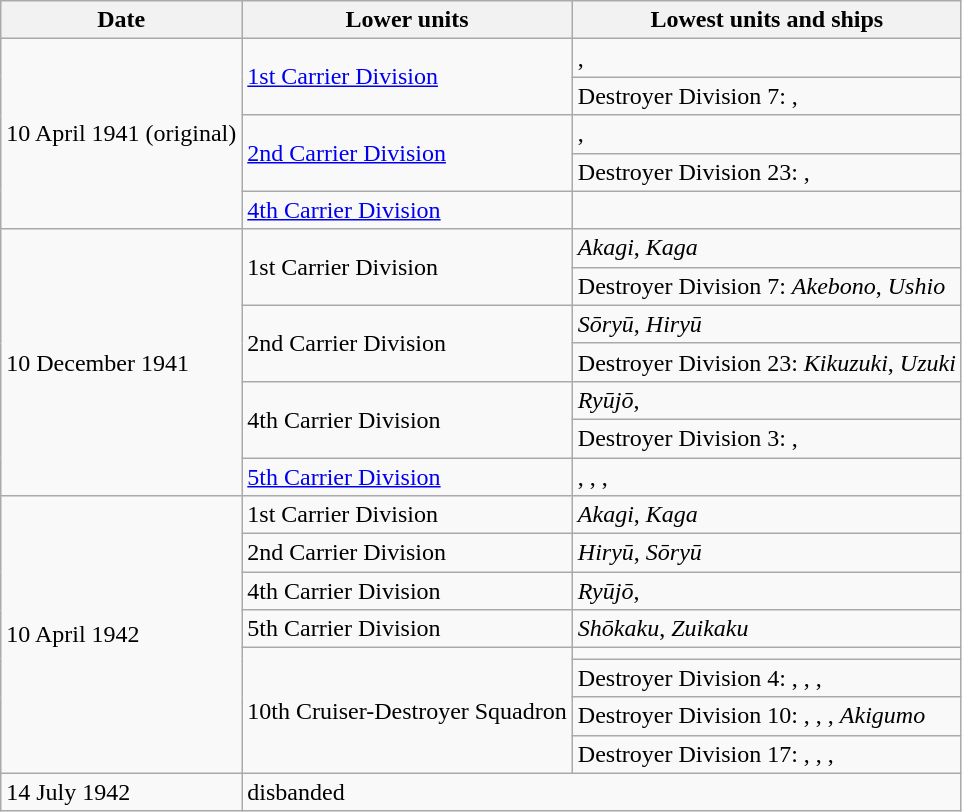<table class="wikitable">
<tr>
<th>Date</th>
<th>Lower units</th>
<th>Lowest units and ships</th>
</tr>
<tr>
<td rowspan="5">10 April 1941 (original)</td>
<td rowspan="2"><a href='#'>1st Carrier Division</a></td>
<td>, </td>
</tr>
<tr>
<td>Destroyer Division 7: , </td>
</tr>
<tr>
<td rowspan="2"><a href='#'>2nd Carrier Division</a></td>
<td>, </td>
</tr>
<tr>
<td>Destroyer Division 23: , </td>
</tr>
<tr>
<td><a href='#'>4th Carrier Division</a></td>
<td></td>
</tr>
<tr>
<td rowspan="7">10 December 1941</td>
<td rowspan="2">1st Carrier Division</td>
<td><em>Akagi</em>, <em>Kaga</em></td>
</tr>
<tr>
<td>Destroyer Division 7: <em>Akebono</em>, <em>Ushio</em></td>
</tr>
<tr>
<td rowspan="2">2nd Carrier Division</td>
<td><em>Sōryū</em>, <em>Hiryū</em></td>
</tr>
<tr>
<td>Destroyer Division 23: <em>Kikuzuki</em>, <em>Uzuki</em></td>
</tr>
<tr>
<td rowspan="2">4th Carrier Division</td>
<td><em>Ryūjō</em>, </td>
</tr>
<tr>
<td>Destroyer Division 3: , </td>
</tr>
<tr>
<td><a href='#'>5th Carrier Division</a></td>
<td>, , , </td>
</tr>
<tr>
<td rowspan="8">10 April 1942</td>
<td>1st Carrier Division</td>
<td><em>Akagi</em>, <em>Kaga</em></td>
</tr>
<tr>
<td>2nd Carrier Division</td>
<td><em>Hiryū</em>, <em>Sōryū</em></td>
</tr>
<tr>
<td>4th Carrier Division</td>
<td><em>Ryūjō</em>, </td>
</tr>
<tr>
<td>5th Carrier Division</td>
<td><em>Shōkaku</em>, <em>Zuikaku</em></td>
</tr>
<tr>
<td rowspan="4">10th Cruiser-Destroyer Squadron</td>
<td></td>
</tr>
<tr>
<td>Destroyer Division 4: , , , </td>
</tr>
<tr>
<td>Destroyer Division 10: , , , <em>Akigumo</em></td>
</tr>
<tr>
<td>Destroyer Division 17: , , , </td>
</tr>
<tr>
<td>14 July 1942</td>
<td colspan="2">disbanded</td>
</tr>
</table>
